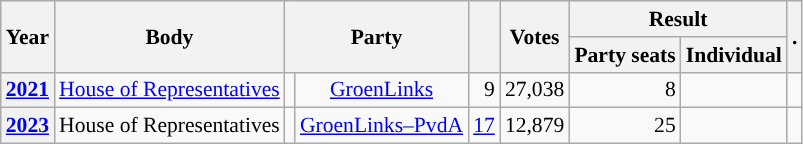<table class="wikitable plainrowheaders sortable" border=2 cellpadding=4 cellspacing=0 style="border: 1px #aaa solid; font-size: 90%; text-align:center;">
<tr>
<th scope="col" rowspan=2>Year</th>
<th scope="col" rowspan=2>Body</th>
<th scope="col" colspan=2 rowspan=2>Party</th>
<th scope="col" rowspan=2></th>
<th scope="col" rowspan=2>Votes</th>
<th scope="colgroup" colspan=2>Result</th>
<th scope="col" rowspan=2 class="unsortable">.</th>
</tr>
<tr>
<th scope="col">Party seats</th>
<th scope="col">Individual</th>
</tr>
<tr>
<th scope="row"><a href='#'>2021</a></th>
<td><a href='#'>House of Representatives</a></td>
<td style="background-color:"></td>
<td><a href='#'>GroenLinks</a></td>
<td style=text-align:right>9</td>
<td style=text-align:right>27,038</td>
<td style=text-align:right>8</td>
<td></td>
<td></td>
</tr>
<tr>
<th scope="row"><a href='#'>2023</a></th>
<td>House of Representatives</td>
<td style="background-color:"></td>
<td><a href='#'>GroenLinks–PvdA</a></td>
<td style=text-align:right><a href='#'>17</a></td>
<td style=text-align:right>12,879</td>
<td style=text-align:right>25</td>
<td></td>
<td></td>
</tr>
</table>
